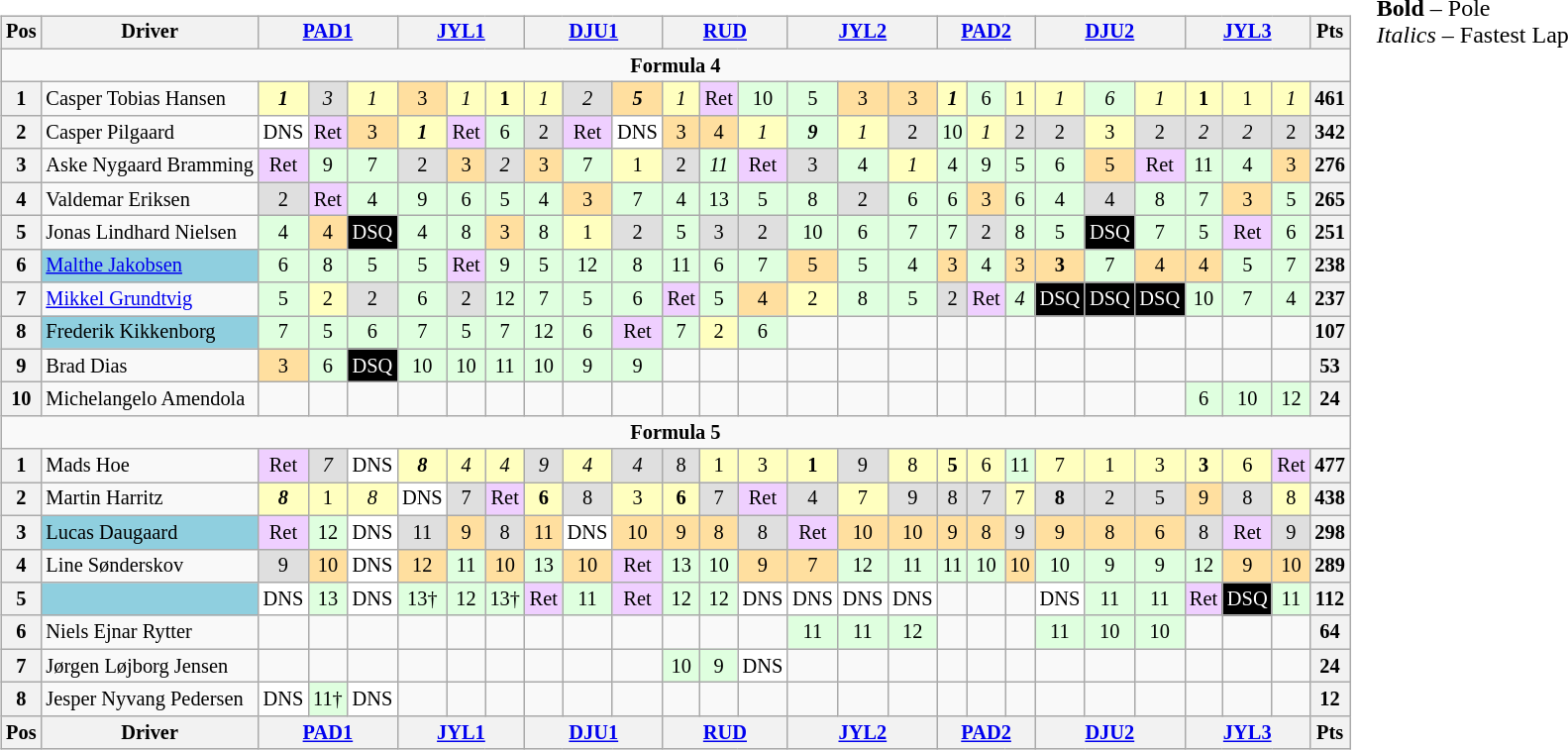<table>
<tr>
<td><br><table class="wikitable" style="font-size: 85%; text-align:center">
<tr>
<th>Pos</th>
<th>Driver</th>
<th colspan=3><a href='#'>PAD1</a><br></th>
<th colspan=3><a href='#'>JYL1</a><br></th>
<th colspan=3><a href='#'>DJU1</a><br></th>
<th colspan=3><a href='#'>RUD</a><br></th>
<th colspan=3><a href='#'>JYL2</a><br></th>
<th colspan=3><a href='#'>PAD2</a><br></th>
<th colspan=3><a href='#'>DJU2</a><br></th>
<th colspan=3><a href='#'>JYL3</a><br></th>
<th>Pts</th>
</tr>
<tr>
<td colspan=27><strong>Formula 4</strong></td>
</tr>
<tr>
<th>1</th>
<td style="text-align:left"> Casper Tobias Hansen</td>
<td style="background:#ffffbf"><strong><em>1</em></strong></td>
<td style="background:#dfdfdf"><em>3</em></td>
<td style="background:#ffffbf"><em>1</em></td>
<td style="background:#ffdf9f">3</td>
<td style="background:#ffffbf"><em>1</em></td>
<td style="background:#ffffbf"><strong>1</strong></td>
<td style="background:#ffffbf"><em>1</em></td>
<td style="background:#dfdfdf"><em>2</em></td>
<td style="background:#ffdf9f"><strong><em>5</em></strong></td>
<td style="background:#ffffbf"><em>1</em></td>
<td style="background:#efcfff">Ret</td>
<td style="background:#dfffdf">10</td>
<td style="background:#dfffdf">5</td>
<td style="background:#ffdf9f">3</td>
<td style="background:#ffdf9f">3</td>
<td style="background:#ffffbf"><strong><em>1</em></strong></td>
<td style="background:#dfffdf">6</td>
<td style="background:#ffffbf">1</td>
<td style="background:#ffffbf"><em>1</em></td>
<td style="background:#dfffdf"><em>6</em></td>
<td style="background:#ffffbf"><em>1</em></td>
<td style="background:#ffffbf"><strong>1</strong></td>
<td style="background:#ffffbf">1</td>
<td style="background:#ffffbf"><em>1</em></td>
<th>461</th>
</tr>
<tr>
<th>2</th>
<td style="text-align:left"> Casper Pilgaard</td>
<td style="background:#ffffff">DNS</td>
<td style="background:#efcfff">Ret</td>
<td style="background:#ffdf9f">3</td>
<td style="background:#ffffbf"><strong><em>1</em></strong></td>
<td style="background:#efcfff">Ret</td>
<td style="background:#dfffdf">6</td>
<td style="background:#dfdfdf">2</td>
<td style="background:#efcfff">Ret</td>
<td style="background:#ffffff">DNS</td>
<td style="background:#ffdf9f">3</td>
<td style="background:#ffdf9f">4</td>
<td style="background:#ffffbf"><em>1</em></td>
<td style="background:#dfffdf"><strong><em>9</em></strong></td>
<td style="background:#ffffbf"><em>1</em></td>
<td style="background:#dfdfdf">2</td>
<td style="background:#dfffdf">10</td>
<td style="background:#ffffbf"><em>1</em></td>
<td style="background:#dfdfdf">2</td>
<td style="background:#dfdfdf">2</td>
<td style="background:#ffffbf">3</td>
<td style="background:#dfdfdf">2</td>
<td style="background:#dfdfdf"><em>2</em></td>
<td style="background:#dfdfdf"><em>2</em></td>
<td style="background:#dfdfdf">2</td>
<th>342</th>
</tr>
<tr>
<th>3</th>
<td style="text-align:left"> Aske Nygaard Bramming</td>
<td style="background:#efcfff">Ret</td>
<td style="background:#dfffdf">9</td>
<td style="background:#dfffdf">7</td>
<td style="background:#dfdfdf">2</td>
<td style="background:#ffdf9f">3</td>
<td style="background:#dfdfdf"><em>2</em></td>
<td style="background:#ffdf9f">3</td>
<td style="background:#dfffdf">7</td>
<td style="background:#ffffbf">1</td>
<td style="background:#dfdfdf">2</td>
<td style="background:#dfffdf"><em>11</em></td>
<td style="background:#efcfff">Ret</td>
<td style="background:#dfdfdf">3</td>
<td style="background:#dfffdf">4</td>
<td style="background:#ffffbf"><em>1</em></td>
<td style="background:#dfffdf">4</td>
<td style="background:#dfffdf">9</td>
<td style="background:#dfffdf">5</td>
<td style="background:#dfffdf">6</td>
<td style="background:#ffdf9f">5</td>
<td style="background:#efcfff">Ret</td>
<td style="background:#dfffdf">11</td>
<td style="background:#dfffdf">4</td>
<td style="background:#ffdf9f">3</td>
<th>276</th>
</tr>
<tr>
<th>4</th>
<td style="text-align:left"> Valdemar Eriksen</td>
<td style="background:#dfdfdf">2</td>
<td style="background:#efcfff">Ret</td>
<td style="background:#dfffdf">4</td>
<td style="background:#dfffdf">9</td>
<td style="background:#dfffdf">6</td>
<td style="background:#dfffdf">5</td>
<td style="background:#dfffdf">4</td>
<td style="background:#ffdf9f">3</td>
<td style="background:#dfffdf">7</td>
<td style="background:#dfffdf">4</td>
<td style="background:#dfffdf">13</td>
<td style="background:#dfffdf">5</td>
<td style="background:#dfffdf">8</td>
<td style="background:#dfdfdf">2</td>
<td style="background:#dfffdf">6</td>
<td style="background:#dfffdf">6</td>
<td style="background:#ffdf9f">3</td>
<td style="background:#dfffdf">6</td>
<td style="background:#dfffdf">4</td>
<td style="background:#dfdfdf">4</td>
<td style="background:#dfffdf">8</td>
<td style="background:#dfffdf">7</td>
<td style="background:#ffdf9f">3</td>
<td style="background:#dfffdf">5</td>
<th>265</th>
</tr>
<tr>
<th>5</th>
<td style="text-align:left"> Jonas Lindhard Nielsen</td>
<td style="background:#dfffdf">4</td>
<td style="background:#ffdf9f">4</td>
<td style="background:#000000; color:white">DSQ</td>
<td style="background:#dfffdf">4</td>
<td style="background:#dfffdf">8</td>
<td style="background:#ffdf9f">3</td>
<td style="background:#dfffdf">8</td>
<td style="background:#ffffbf">1</td>
<td style="background:#dfdfdf">2</td>
<td style="background:#dfffdf">5</td>
<td style="background:#dfdfdf">3</td>
<td style="background:#dfdfdf">2</td>
<td style="background:#dfffdf">10</td>
<td style="background:#dfffdf">6</td>
<td style="background:#dfffdf">7</td>
<td style="background:#dfffdf">7</td>
<td style="background:#dfdfdf">2</td>
<td style="background:#dfffdf">8</td>
<td style="background:#dfffdf">5</td>
<td style="background:#000000; color:white">DSQ</td>
<td style="background:#dfffdf">7</td>
<td style="background:#dfffdf">5</td>
<td style="background:#efcfff">Ret</td>
<td style="background:#dfffdf">6</td>
<th>251</th>
</tr>
<tr>
<th>6</th>
<td align=left style="background:#8FCFDF"> <a href='#'>Malthe Jakobsen</a></td>
<td style="background:#dfffdf">6</td>
<td style="background:#dfffdf">8</td>
<td style="background:#dfffdf">5</td>
<td style="background:#dfffdf">5</td>
<td style="background:#efcfff">Ret</td>
<td style="background:#dfffdf">9</td>
<td style="background:#dfffdf">5</td>
<td style="background:#dfffdf">12</td>
<td style="background:#dfffdf">8</td>
<td style="background:#dfffdf">11</td>
<td style="background:#dfffdf">6</td>
<td style="background:#dfffdf">7</td>
<td style="background:#ffdf9f">5</td>
<td style="background:#dfffdf">5</td>
<td style="background:#dfffdf">4</td>
<td style="background:#ffdf9f">3</td>
<td style="background:#dfffdf">4</td>
<td style="background:#ffdf9f">3</td>
<td style="background:#ffdf9f"><strong>3</strong></td>
<td style="background:#dfffdf">7</td>
<td style="background:#ffdf9f">4</td>
<td style="background:#ffdf9f">4</td>
<td style="background:#dfffdf">5</td>
<td style="background:#dfffdf">7</td>
<th>238</th>
</tr>
<tr>
<th>7</th>
<td style="text-align:left"> <a href='#'>Mikkel Grundtvig</a></td>
<td style="background:#dfffdf">5</td>
<td style="background:#ffffbf">2</td>
<td style="background:#dfdfdf">2</td>
<td style="background:#dfffdf">6</td>
<td style="background:#dfdfdf">2</td>
<td style="background:#dfffdf">12</td>
<td style="background:#dfffdf">7</td>
<td style="background:#dfffdf">5</td>
<td style="background:#dfffdf">6</td>
<td style="background:#efcfff">Ret</td>
<td style="background:#dfffdf">5</td>
<td style="background:#ffdf9f">4</td>
<td style="background:#ffffbf">2</td>
<td style="background:#dfffdf">8</td>
<td style="background:#dfffdf">5</td>
<td style="background:#dfdfdf">2</td>
<td style="background:#efcfff">Ret</td>
<td style="background:#dfffdf"><em>4</em></td>
<td style="background:#000000; color:white">DSQ</td>
<td style="background:#000000; color:white">DSQ</td>
<td style="background:#000000; color:white">DSQ</td>
<td style="background:#dfffdf">10</td>
<td style="background:#dfffdf">7</td>
<td style="background:#dfffdf">4</td>
<th>237</th>
</tr>
<tr>
<th>8</th>
<td align=left style="background:#8FCFDF"> Frederik Kikkenborg</td>
<td style="background:#dfffdf">7</td>
<td style="background:#dfffdf">5</td>
<td style="background:#dfffdf">6</td>
<td style="background:#dfffdf">7</td>
<td style="background:#dfffdf">5</td>
<td style="background:#dfffdf">7</td>
<td style="background:#dfffdf">12</td>
<td style="background:#dfffdf">6</td>
<td style="background:#efcfff">Ret</td>
<td style="background:#dfffdf">7</td>
<td style="background:#ffffbf">2</td>
<td style="background:#dfffdf">6</td>
<td></td>
<td></td>
<td></td>
<td></td>
<td></td>
<td></td>
<td></td>
<td></td>
<td></td>
<td></td>
<td></td>
<td></td>
<th>107</th>
</tr>
<tr>
<th>9</th>
<td style="text-align:left"> Brad Dias</td>
<td style="background:#ffdf9f">3</td>
<td style="background:#dfffdf">6</td>
<td style="background:#000000; color:white">DSQ</td>
<td style="background:#dfffdf">10</td>
<td style="background:#dfffdf">10</td>
<td style="background:#dfffdf">11</td>
<td style="background:#dfffdf">10</td>
<td style="background:#dfffdf">9</td>
<td style="background:#dfffdf">9</td>
<td></td>
<td></td>
<td></td>
<td></td>
<td></td>
<td></td>
<td></td>
<td></td>
<td></td>
<td></td>
<td></td>
<td></td>
<td></td>
<td></td>
<td></td>
<th>53</th>
</tr>
<tr>
<th>10</th>
<td style="text-align:left"> Michelangelo Amendola</td>
<td></td>
<td></td>
<td></td>
<td></td>
<td></td>
<td></td>
<td></td>
<td></td>
<td></td>
<td></td>
<td></td>
<td></td>
<td></td>
<td></td>
<td></td>
<td></td>
<td></td>
<td></td>
<td></td>
<td></td>
<td></td>
<td style="background:#dfffdf">6</td>
<td style="background:#dfffdf">10</td>
<td style="background:#dfffdf">12</td>
<th>24</th>
</tr>
<tr>
<td colspan=27><strong>Formula 5</strong></td>
</tr>
<tr>
<th>1</th>
<td style="text-align:left"> Mads Hoe</td>
<td style="background:#efcfff">Ret</td>
<td style="background:#dfdfdf"><em>7</em></td>
<td style="background:#ffffff">DNS</td>
<td style="background:#ffffbf"><strong><em>8</em></strong></td>
<td style="background:#ffffbf"><em>4</em></td>
<td style="background:#ffffbf"><em>4</em></td>
<td style="background:#dfdfdf"><em>9</em></td>
<td style="background:#ffffbf"><em>4</em></td>
<td style="background:#dfdfdf"><em>4</em></td>
<td style="background:#dfdfdf">8</td>
<td style="background:#ffffbf">1</td>
<td style="background:#ffffbf">3</td>
<td style="background:#ffffbf"><strong>1</strong></td>
<td style="background:#dfdfdf">9</td>
<td style="background:#ffffbf">8</td>
<td style="background:#ffffbf"><strong>5</strong></td>
<td style="background:#ffffbf">6</td>
<td style="background:#dfffdf">11</td>
<td style="background:#ffffbf">7</td>
<td style="background:#ffffbf">1</td>
<td style="background:#ffffbf">3</td>
<td style="background:#ffffbf"><strong>3</strong></td>
<td style="background:#ffffbf">6</td>
<td style="background:#efcfff">Ret</td>
<th>477</th>
</tr>
<tr>
<th>2</th>
<td style="text-align:left"> Martin Harritz</td>
<td style="background:#ffffbf"><strong><em>8</em></strong></td>
<td style="background:#ffffbf">1</td>
<td style="background:#ffffbf"><em>8</em></td>
<td style="background:#ffffff">DNS</td>
<td style="background:#dfdfdf">7</td>
<td style="background:#efcfff">Ret</td>
<td style="background:#ffffbf"><strong>6</strong></td>
<td style="background:#dfdfdf">8</td>
<td style="background:#ffffbf">3</td>
<td style="background:#ffffbf"><strong>6</strong></td>
<td style="background:#dfdfdf">7</td>
<td style="background:#efcfff">Ret</td>
<td style="background:#dfdfdf">4</td>
<td style="background:#ffffbf">7</td>
<td style="background:#dfdfdf">9</td>
<td style="background:#dfdfdf">8</td>
<td style="background:#dfdfdf">7</td>
<td style="background:#ffffbf">7</td>
<td style="background:#dfdfdf"><strong>8</strong></td>
<td style="background:#dfdfdf">2</td>
<td style="background:#dfdfdf">5</td>
<td style="background:#ffdf9f">9</td>
<td style="background:#dfdfdf">8</td>
<td style="background:#ffffbf">8</td>
<th>438</th>
</tr>
<tr>
<th>3</th>
<td align=left style="background:#8FCFDF"> Lucas Daugaard</td>
<td style="background:#efcfff">Ret</td>
<td style="background:#dfffdf">12</td>
<td style="background:#ffffff">DNS</td>
<td style="background:#dfdfdf">11</td>
<td style="background:#ffdf9f">9</td>
<td style="background:#dfdfdf">8</td>
<td style="background:#ffdf9f">11</td>
<td style="background:#ffffff">DNS</td>
<td style="background:#ffdf9f">10</td>
<td style="background:#ffdf9f">9</td>
<td style="background:#ffdf9f">8</td>
<td style="background:#dfdfdf">8</td>
<td style="background:#efcfff">Ret</td>
<td style="background:#ffdf9f">10</td>
<td style="background:#ffdf9f">10</td>
<td style="background:#ffdf9f">9</td>
<td style="background:#ffdf9f">8</td>
<td style="background:#dfdfdf">9</td>
<td style="background:#ffdf9f">9</td>
<td style="background:#ffdf9f">8</td>
<td style="background:#ffdf9f">6</td>
<td style="background:#dfdfdf">8</td>
<td style="background:#efcfff">Ret</td>
<td style="background:#dfdfdf">9</td>
<th>298</th>
</tr>
<tr>
<th>4</th>
<td style="text-align:left"> Line Sønderskov</td>
<td style="background:#dfdfdf">9</td>
<td style="background:#ffdf9f">10</td>
<td style="background:#ffffff">DNS</td>
<td style="background:#ffdf9f">12</td>
<td style="background:#dfffdf">11</td>
<td style="background:#ffdf9f">10</td>
<td style="background:#dfffdf">13</td>
<td style="background:#ffdf9f">10</td>
<td style="background:#efcfff">Ret</td>
<td style="background:#dfffdf">13</td>
<td style="background:#dfffdf">10</td>
<td style="background:#ffdf9f">9</td>
<td style="background:#ffdf9f">7</td>
<td style="background:#dfffdf">12</td>
<td style="background:#dfffdf">11</td>
<td style="background:#dfffdf">11</td>
<td style="background:#dfffdf">10</td>
<td style="background:#ffdf9f">10</td>
<td style="background:#dfffdf">10</td>
<td style="background:#dfffdf">9</td>
<td style="background:#dfffdf">9</td>
<td style="background:#dfffdf">12</td>
<td style="background:#ffdf9f">9</td>
<td style="background:#ffdf9f">10</td>
<th>289</th>
</tr>
<tr>
<th>5</th>
<td align=left style="background:#8FCFDF"></td>
<td style="background:#ffffff">DNS</td>
<td style="background:#dfffdf">13</td>
<td style="background:#ffffff">DNS</td>
<td style="background:#dfffdf">13†</td>
<td style="background:#dfffdf">12</td>
<td style="background:#dfffdf">13†</td>
<td style="background:#efcfff">Ret</td>
<td style="background:#dfffdf">11</td>
<td style="background:#efcfff">Ret</td>
<td style="background:#dfffdf">12</td>
<td style="background:#dfffdf">12</td>
<td style="background:#ffffff">DNS</td>
<td style="background:#ffffff">DNS</td>
<td style="background:#ffffff">DNS</td>
<td style="background:#ffffff">DNS</td>
<td></td>
<td></td>
<td></td>
<td style="background:#ffffff">DNS</td>
<td style="background:#dfffdf">11</td>
<td style="background:#dfffdf">11</td>
<td style="background:#efcfff">Ret</td>
<td style="background:#000000; color:white">DSQ</td>
<td style="background:#dfffdf">11</td>
<th>112</th>
</tr>
<tr>
<th>6</th>
<td style="text-align:left"> Niels Ejnar Rytter</td>
<td></td>
<td></td>
<td></td>
<td></td>
<td></td>
<td></td>
<td></td>
<td></td>
<td></td>
<td></td>
<td></td>
<td></td>
<td style="background:#dfffdf">11</td>
<td style="background:#dfffdf">11</td>
<td style="background:#dfffdf">12</td>
<td></td>
<td></td>
<td></td>
<td style="background:#dfffdf">11</td>
<td style="background:#dfffdf">10</td>
<td style="background:#dfffdf">10</td>
<td></td>
<td></td>
<td></td>
<th>64</th>
</tr>
<tr>
<th>7</th>
<td align=left> Jørgen Løjborg Jensen</td>
<td></td>
<td></td>
<td></td>
<td></td>
<td></td>
<td></td>
<td></td>
<td></td>
<td></td>
<td style="background:#dfffdf">10</td>
<td style="background:#dfffdf">9</td>
<td style="background:#ffffff">DNS</td>
<td></td>
<td></td>
<td></td>
<td></td>
<td></td>
<td></td>
<td></td>
<td></td>
<td></td>
<td></td>
<td></td>
<td></td>
<th>24</th>
</tr>
<tr>
<th>8</th>
<td style="text-align:left"> Jesper Nyvang Pedersen</td>
<td style="background:#ffffff">DNS</td>
<td style="background:#dfffdf">11†</td>
<td style="background:#ffffff">DNS</td>
<td></td>
<td></td>
<td></td>
<td></td>
<td></td>
<td></td>
<td></td>
<td></td>
<td></td>
<td></td>
<td></td>
<td></td>
<td></td>
<td></td>
<td></td>
<td></td>
<td></td>
<td></td>
<td></td>
<td></td>
<td></td>
<th>12</th>
</tr>
<tr>
<th>Pos</th>
<th>Driver</th>
<th colspan=3><a href='#'>PAD1</a><br></th>
<th colspan=3><a href='#'>JYL1</a><br></th>
<th colspan=3><a href='#'>DJU1</a><br></th>
<th colspan=3><a href='#'>RUD</a><br></th>
<th colspan=3><a href='#'>JYL2</a><br></th>
<th colspan=3><a href='#'>PAD2</a><br></th>
<th colspan=3><a href='#'>DJU2</a><br></th>
<th colspan=3><a href='#'>JYL3</a><br></th>
<th>Pts</th>
</tr>
</table>
</td>
<td style="vertical-align:top"><br>
<span><strong>Bold</strong> – Pole<br><em>Italics</em> – Fastest Lap</span></td>
</tr>
</table>
